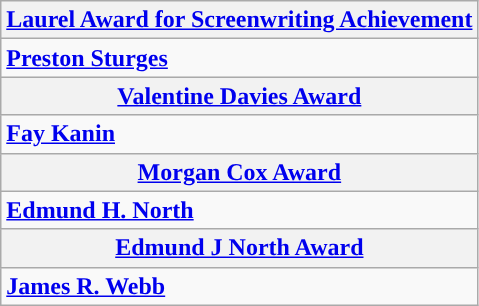<table class="wikitable" style="width=">
<tr>
<th colspan="2" style="background:"><a href='#'>Laurel Award for Screenwriting Achievement</a></th>
</tr>
<tr>
<td colspan="2" style="vertical-align:top;"><strong><a href='#'>Preston Sturges</a></strong></td>
</tr>
<tr>
<th colspan="2" style="background:"><a href='#'>Valentine Davies Award</a></th>
</tr>
<tr>
<td colspan="2" style="vertical-align:top;"><strong><a href='#'>Fay Kanin</a></strong></td>
</tr>
<tr>
<th colspan="2" style="background:"><a href='#'>Morgan Cox Award</a></th>
</tr>
<tr>
<td colspan="2" style="vertical-align:top;"><strong><a href='#'>Edmund H. North</a></strong></td>
</tr>
<tr>
<th colspan="2" style="background:"><a href='#'>Edmund J North Award</a></th>
</tr>
<tr>
<td colspan="2" style="vertical-align:top;"><strong><a href='#'>James R. Webb</a></strong></td>
</tr>
</table>
